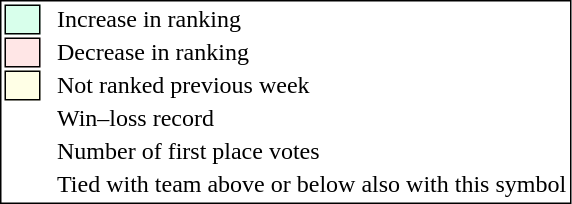<table style="border:1px solid black;">
<tr>
<td style="background:#D8FFEB; width:20px; border:1px solid black;"></td>
<td> </td>
<td>Increase in ranking</td>
</tr>
<tr>
<td style="background:#FFE6E6; width:20px; border:1px solid black;"></td>
<td> </td>
<td>Decrease in ranking</td>
</tr>
<tr>
<td style="background:#FFFFE6; width:20px; border:1px solid black;"></td>
<td> </td>
<td>Not ranked previous week</td>
</tr>
<tr>
<td></td>
<td> </td>
<td>Win–loss record</td>
</tr>
<tr>
<td></td>
<td> </td>
<td>Number of first place votes</td>
</tr>
<tr>
<td></td>
<td></td>
<td>Tied with team above or below also with this symbol</td>
</tr>
</table>
